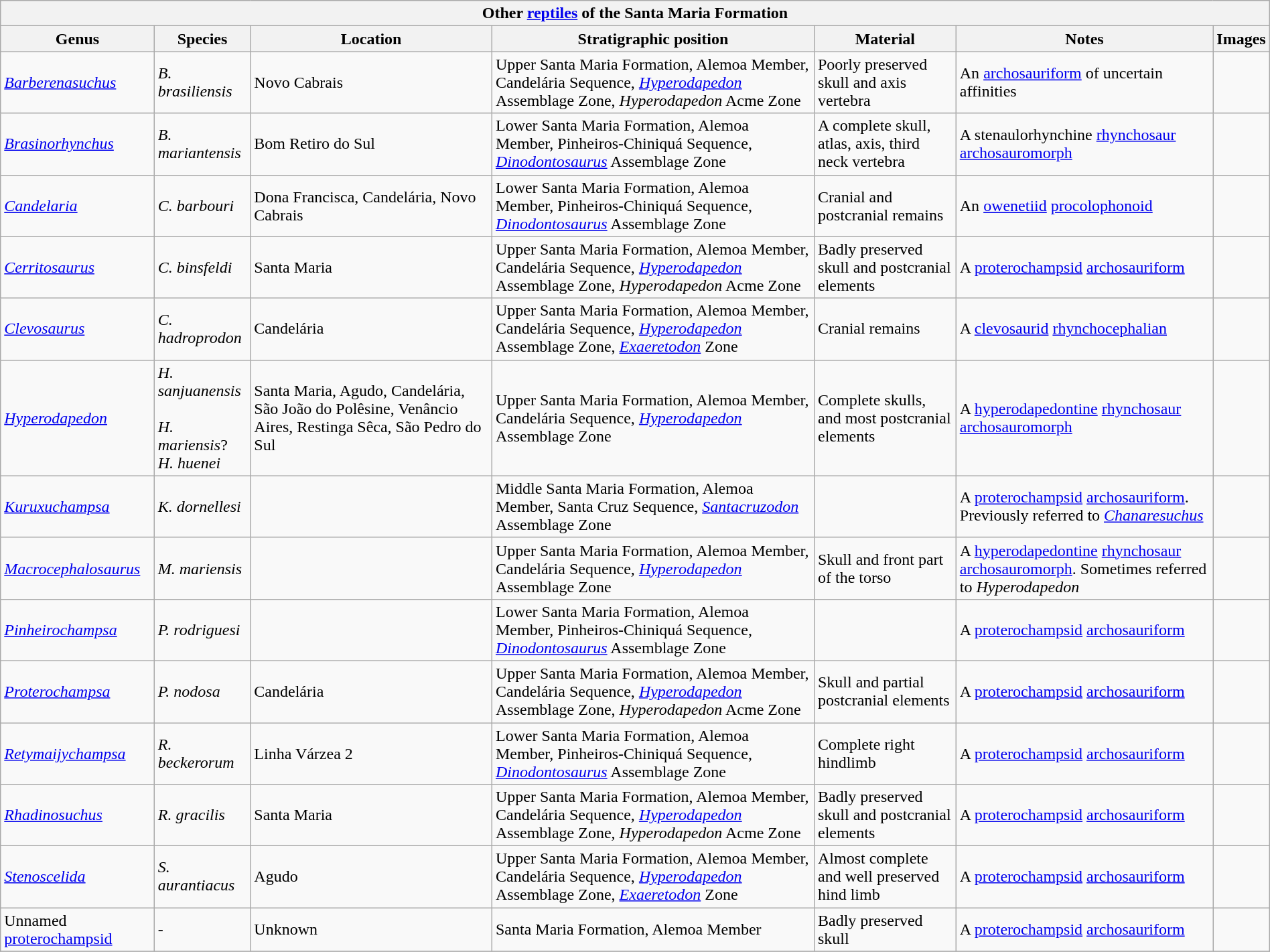<table class="wikitable" style="margin:auto;">
<tr>
<th colspan="7" style="text-align:center;">Other <a href='#'>reptiles</a> of the Santa Maria Formation</th>
</tr>
<tr>
<th>Genus</th>
<th>Species</th>
<th>Location</th>
<th>Stratigraphic position</th>
<th>Material</th>
<th>Notes</th>
<th>Images</th>
</tr>
<tr>
<td><em><a href='#'>Barberenasuchus</a></em></td>
<td><em>B. brasiliensis</em></td>
<td>Novo Cabrais</td>
<td>Upper Santa Maria Formation, Alemoa Member, Candelária Sequence, <em><a href='#'>Hyperodapedon</a></em> Assemblage Zone, <em>Hyperodapedon</em> Acme Zone</td>
<td>Poorly preserved skull and axis vertebra</td>
<td>An <a href='#'>archosauriform</a> of uncertain affinities</td>
<td></td>
</tr>
<tr>
<td><em><a href='#'>Brasinorhynchus</a></em></td>
<td><em>B. mariantensis</em></td>
<td>Bom Retiro do Sul</td>
<td>Lower Santa Maria Formation, Alemoa Member, Pinheiros-Chiniquá Sequence, <em><a href='#'>Dinodontosaurus</a></em> Assemblage Zone</td>
<td>A complete skull, atlas, axis, third neck vertebra</td>
<td>A stenaulorhynchine <a href='#'>rhynchosaur</a> <a href='#'>archosauromorph</a></td>
<td></td>
</tr>
<tr>
<td><em><a href='#'>Candelaria</a></em></td>
<td><em>C. barbouri</em></td>
<td>Dona Francisca, Candelária, Novo Cabrais</td>
<td>Lower Santa Maria Formation, Alemoa Member, Pinheiros-Chiniquá Sequence, <em><a href='#'>Dinodontosaurus</a></em> Assemblage Zone</td>
<td>Cranial and postcranial remains</td>
<td>An <a href='#'>owenetiid</a> <a href='#'>procolophonoid</a></td>
<td></td>
</tr>
<tr>
<td><em><a href='#'>Cerritosaurus</a></em></td>
<td><em>C. binsfeldi</em></td>
<td>Santa Maria</td>
<td>Upper Santa Maria Formation, Alemoa Member, Candelária Sequence, <em><a href='#'>Hyperodapedon</a></em> Assemblage Zone, <em>Hyperodapedon</em> Acme Zone</td>
<td>Badly preserved skull and postcranial elements</td>
<td>A <a href='#'>proterochampsid</a> <a href='#'>archosauriform</a></td>
<td></td>
</tr>
<tr>
<td><em><a href='#'>Clevosaurus</a></em></td>
<td><em>C. hadroprodon</em></td>
<td>Candelária</td>
<td>Upper Santa Maria Formation, Alemoa Member, Candelária Sequence, <em><a href='#'>Hyperodapedon</a></em> Assemblage Zone, <em><a href='#'>Exaeretodon</a></em> Zone</td>
<td>Cranial remains</td>
<td>A <a href='#'>clevosaurid</a> <a href='#'>rhynchocephalian</a></td>
<td></td>
</tr>
<tr>
<td><em><a href='#'>Hyperodapedon</a></em></td>
<td><em>H. sanjuanensis</em><br><br><em>H. mariensis</em>?<br><em>H. huenei</em></td>
<td>Santa Maria, Agudo, Candelária, São João do Polêsine, Venâncio Aires, Restinga Sêca, São Pedro do Sul</td>
<td>Upper Santa Maria Formation, Alemoa Member, Candelária Sequence, <em><a href='#'>Hyperodapedon</a></em> Assemblage Zone</td>
<td>Complete skulls, and most postcranial elements</td>
<td>A <a href='#'>hyperodapedontine</a> <a href='#'>rhynchosaur</a> <a href='#'>archosauromorph</a></td>
<td></td>
</tr>
<tr>
<td><em><a href='#'>Kuruxuchampsa</a></em></td>
<td><em>K. dornellesi</em></td>
<td></td>
<td>Middle Santa Maria Formation, Alemoa Member, Santa Cruz Sequence, <em><a href='#'>Santacruzodon</a></em> Assemblage Zone</td>
<td></td>
<td>A <a href='#'>proterochampsid</a> <a href='#'>archosauriform</a>. Previously referred to <em><a href='#'>Chanaresuchus</a></em></td>
<td></td>
</tr>
<tr>
<td><em><a href='#'>Macrocephalosaurus</a></em></td>
<td><em>M. mariensis</em></td>
<td></td>
<td>Upper Santa Maria Formation, Alemoa Member, Candelária Sequence, <em><a href='#'>Hyperodapedon</a></em> Assemblage Zone</td>
<td>Skull and front part of the torso</td>
<td>A <a href='#'>hyperodapedontine</a> <a href='#'>rhynchosaur</a> <a href='#'>archosauromorph</a>. Sometimes referred to <em>Hyperodapedon</em></td>
<td></td>
</tr>
<tr>
<td><em><a href='#'>Pinheirochampsa</a></em></td>
<td><em>P. rodriguesi</em></td>
<td></td>
<td>Lower Santa Maria Formation, Alemoa Member, Pinheiros-Chiniquá Sequence, <em><a href='#'>Dinodontosaurus</a></em> Assemblage Zone</td>
<td></td>
<td>A <a href='#'>proterochampsid</a> <a href='#'>archosauriform</a></td>
<td></td>
</tr>
<tr>
<td><em><a href='#'>Proterochampsa</a></em></td>
<td><em>P. nodosa</em></td>
<td>Candelária</td>
<td>Upper Santa Maria Formation, Alemoa Member, Candelária Sequence, <em><a href='#'>Hyperodapedon</a></em> Assemblage Zone, <em>Hyperodapedon</em> Acme Zone</td>
<td>Skull and partial postcranial elements</td>
<td>A <a href='#'>proterochampsid</a> <a href='#'>archosauriform</a></td>
<td></td>
</tr>
<tr>
<td><em><a href='#'>Retymaijychampsa</a></em></td>
<td><em>R. beckerorum</em></td>
<td>Linha Várzea 2</td>
<td>Lower Santa Maria Formation, Alemoa Member, Pinheiros-Chiniquá Sequence, <em><a href='#'>Dinodontosaurus</a></em> Assemblage Zone</td>
<td>Complete right hindlimb</td>
<td>A <a href='#'>proterochampsid</a> <a href='#'>archosauriform</a></td>
<td></td>
</tr>
<tr>
<td><em><a href='#'>Rhadinosuchus</a></em></td>
<td><em>R. gracilis</em></td>
<td>Santa Maria</td>
<td>Upper Santa Maria Formation, Alemoa Member, Candelária Sequence, <em><a href='#'>Hyperodapedon</a></em> Assemblage Zone, <em>Hyperodapedon</em> Acme Zone</td>
<td>Badly preserved skull and postcranial elements</td>
<td>A <a href='#'>proterochampsid</a> <a href='#'>archosauriform</a></td>
<td></td>
</tr>
<tr>
<td><em><a href='#'>Stenoscelida</a></em></td>
<td><em>S.</em> <em>aurantiacus</em></td>
<td>Agudo</td>
<td>Upper Santa Maria Formation, Alemoa Member, Candelária Sequence, <em><a href='#'>Hyperodapedon</a></em> Assemblage Zone, <em><a href='#'>Exaeretodon</a></em> Zone</td>
<td>Almost complete and well preserved hind limb</td>
<td>A <a href='#'>proterochampsid</a> <a href='#'>archosauriform</a></td>
<td></td>
</tr>
<tr>
<td>Unnamed <a href='#'>proterochampsid</a></td>
<td>-</td>
<td>Unknown</td>
<td>Santa Maria Formation, Alemoa Member</td>
<td>Badly preserved skull</td>
<td>A <a href='#'>proterochampsid</a> <a href='#'>archosauriform</a></td>
<td></td>
</tr>
<tr>
</tr>
</table>
